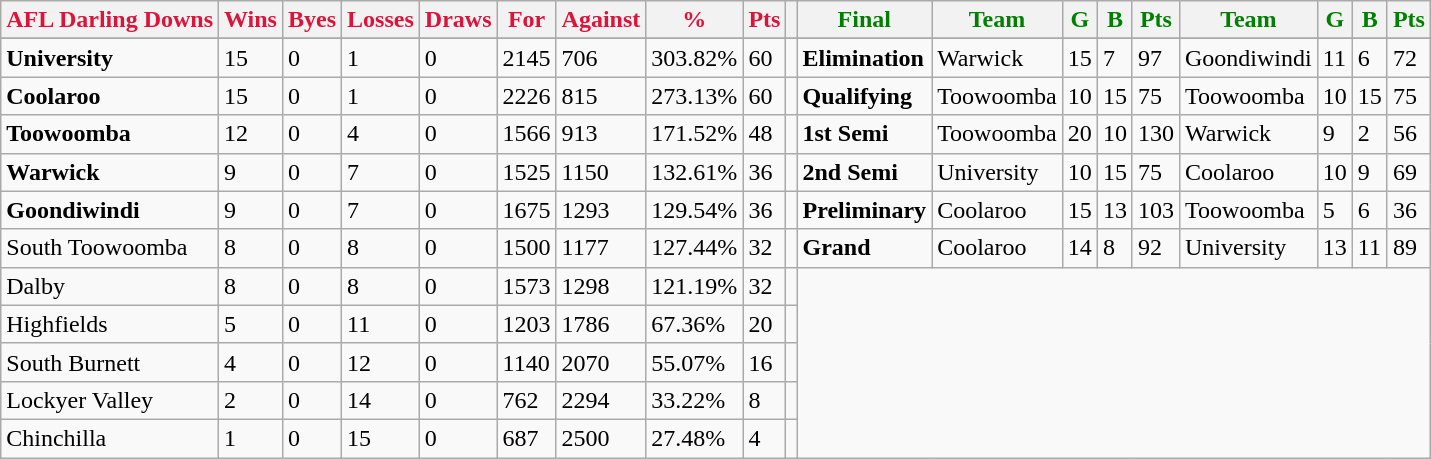<table class="wikitable">
<tr>
<th style="color:crimson">AFL Darling Downs</th>
<th style="color:crimson">Wins</th>
<th style="color:crimson">Byes</th>
<th style="color:crimson">Losses</th>
<th style="color:crimson">Draws</th>
<th style="color:crimson">For</th>
<th style="color:crimson">Against</th>
<th style="color:crimson">%</th>
<th style="color:crimson">Pts</th>
<th></th>
<th style="color:green">Final</th>
<th style="color:green">Team</th>
<th style="color:green">G</th>
<th style="color:green">B</th>
<th style="color:green">Pts</th>
<th style="color:green">Team</th>
<th style="color:green">G</th>
<th style="color:green">B</th>
<th style="color:green">Pts</th>
</tr>
<tr>
</tr>
<tr>
</tr>
<tr>
<td><strong>	University	</strong></td>
<td>15</td>
<td>0</td>
<td>1</td>
<td>0</td>
<td>2145</td>
<td>706</td>
<td>303.82%</td>
<td>60</td>
<td></td>
<td><strong>Elimination</strong></td>
<td>Warwick</td>
<td>15</td>
<td>7</td>
<td>97</td>
<td>Goondiwindi</td>
<td>11</td>
<td>6</td>
<td>72</td>
</tr>
<tr>
<td><strong>	Coolaroo	</strong></td>
<td>15</td>
<td>0</td>
<td>1</td>
<td>0</td>
<td>2226</td>
<td>815</td>
<td>273.13%</td>
<td>60</td>
<td></td>
<td><strong>Qualifying</strong></td>
<td>Toowoomba</td>
<td>10</td>
<td>15</td>
<td>75</td>
<td>Toowoomba</td>
<td>10</td>
<td>15</td>
<td>75</td>
</tr>
<tr>
<td><strong>	Toowoomba	</strong></td>
<td>12</td>
<td>0</td>
<td>4</td>
<td>0</td>
<td>1566</td>
<td>913</td>
<td>171.52%</td>
<td>48</td>
<td></td>
<td><strong>1st Semi</strong></td>
<td>Toowoomba</td>
<td>20</td>
<td>10</td>
<td>130</td>
<td>Warwick</td>
<td>9</td>
<td>2</td>
<td>56</td>
</tr>
<tr>
<td><strong>	Warwick	</strong></td>
<td>9</td>
<td>0</td>
<td>7</td>
<td>0</td>
<td>1525</td>
<td>1150</td>
<td>132.61%</td>
<td>36</td>
<td></td>
<td><strong>2nd Semi</strong></td>
<td>University</td>
<td>10</td>
<td>15</td>
<td>75</td>
<td>Coolaroo</td>
<td>10</td>
<td>9</td>
<td>69</td>
</tr>
<tr>
<td><strong>	Goondiwindi</strong></td>
<td>9</td>
<td>0</td>
<td>7</td>
<td>0</td>
<td>1675</td>
<td>1293</td>
<td>129.54%</td>
<td>36</td>
<td></td>
<td><strong>Preliminary</strong></td>
<td>Coolaroo</td>
<td>15</td>
<td>13</td>
<td>103</td>
<td>Toowoomba</td>
<td>5</td>
<td>6</td>
<td>36</td>
</tr>
<tr>
<td>South Toowoomba</td>
<td>8</td>
<td>0</td>
<td>8</td>
<td>0</td>
<td>1500</td>
<td>1177</td>
<td>127.44%</td>
<td>32</td>
<td></td>
<td><strong>Grand</strong></td>
<td>Coolaroo</td>
<td>14</td>
<td>8</td>
<td>92</td>
<td>University</td>
<td>13</td>
<td>11</td>
<td>89</td>
</tr>
<tr>
<td>Dalby</td>
<td>8</td>
<td>0</td>
<td>8</td>
<td>0</td>
<td>1573</td>
<td>1298</td>
<td>121.19%</td>
<td>32</td>
<td></td>
</tr>
<tr>
<td>Highfields</td>
<td>5</td>
<td>0</td>
<td>11</td>
<td>0</td>
<td>1203</td>
<td>1786</td>
<td>67.36%</td>
<td>20</td>
<td></td>
</tr>
<tr>
<td>South Burnett</td>
<td>4</td>
<td>0</td>
<td>12</td>
<td>0</td>
<td>1140</td>
<td>2070</td>
<td>55.07%</td>
<td>16</td>
<td></td>
</tr>
<tr>
<td>Lockyer Valley</td>
<td>2</td>
<td>0</td>
<td>14</td>
<td>0</td>
<td>762</td>
<td>2294</td>
<td>33.22%</td>
<td>8</td>
<td></td>
</tr>
<tr>
<td>Chinchilla</td>
<td>1</td>
<td>0</td>
<td>15</td>
<td>0</td>
<td>687</td>
<td>2500</td>
<td>27.48%</td>
<td>4</td>
<td></td>
</tr>
</table>
